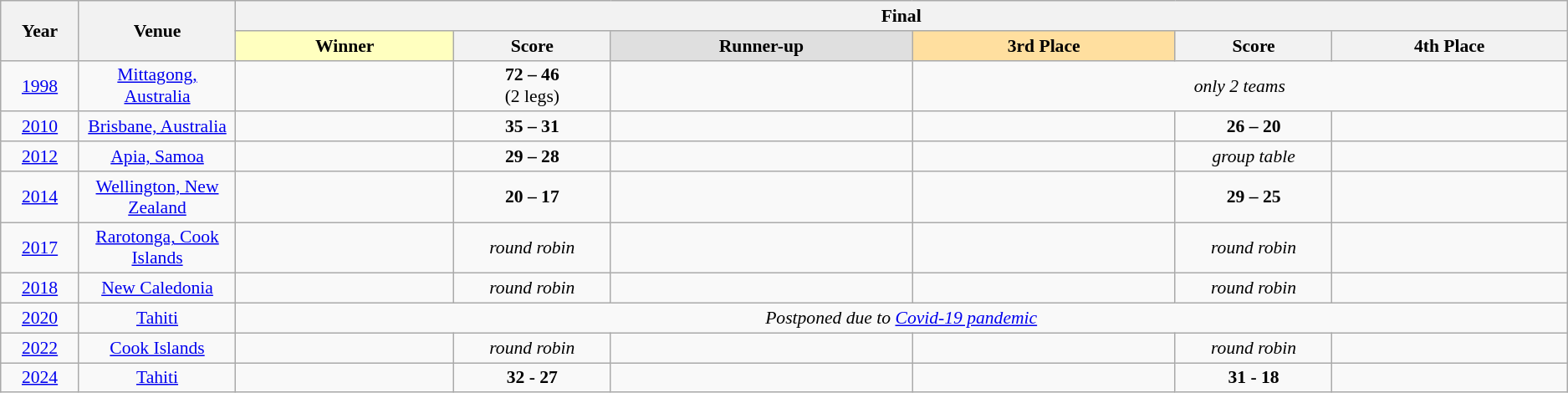<table class="wikitable" style="font-size: 90%; text-align: center;">
<tr>
<th rowspan="2" width="5%">Year</th>
<th rowspan="2" width="10%">Venue</th>
<th colspan="6">Final</th>
</tr>
<tr>
<td style="text-align:center;background:#ffffbf;"><strong>Winner</strong></td>
<th width="10%">Score</th>
<td style="text-align:center; background:#dfdfdf;"><strong>Runner-up</strong></td>
<td style="text-align:center; background:#ffdf9f;"><strong>3rd Place</strong></td>
<th width="10%">Score</th>
<th width="15%">4th Place</th>
</tr>
<tr>
<td><a href='#'>1998</a></td>
<td><a href='#'>Mittagong, Australia</a></td>
<td></td>
<td><strong>72 – 46</strong><br>(2 legs)</td>
<td></td>
<td colspan=3><em>only 2 teams</em></td>
</tr>
<tr>
<td><a href='#'>2010</a></td>
<td><a href='#'>Brisbane, Australia</a></td>
<td></td>
<td><strong>35 – 31</strong></td>
<td></td>
<td></td>
<td><strong>26 – 20</strong></td>
<td></td>
</tr>
<tr>
<td><a href='#'>2012</a></td>
<td><a href='#'>Apia, Samoa</a></td>
<td></td>
<td><strong>29 – 28</strong></td>
<td></td>
<td></td>
<td><em>group table</em></td>
<td></td>
</tr>
<tr>
<td><a href='#'>2014</a></td>
<td><a href='#'>Wellington, New Zealand</a></td>
<td></td>
<td><strong>20 – 17</strong></td>
<td></td>
<td></td>
<td><strong>29 – 25</strong></td>
<td></td>
</tr>
<tr>
<td><a href='#'>2017</a></td>
<td><a href='#'>Rarotonga, Cook Islands</a></td>
<td></td>
<td><em>round robin</em></td>
<td></td>
<td></td>
<td><em>round robin</em></td>
<td></td>
</tr>
<tr>
<td><a href='#'>2018</a></td>
<td><a href='#'>New Caledonia</a></td>
<td></td>
<td><em>round robin</em></td>
<td></td>
<td></td>
<td><em>round robin</em></td>
<td></td>
</tr>
<tr>
<td><a href='#'>2020</a></td>
<td><a href='#'>Tahiti</a></td>
<td colspan=6><em>Postponed due to <a href='#'>Covid-19 pandemic</a></em></td>
</tr>
<tr>
<td><a href='#'>2022</a></td>
<td><a href='#'>Cook Islands</a></td>
<td></td>
<td><em>round robin</em></td>
<td></td>
<td></td>
<td><em>round robin</em></td>
<td></td>
</tr>
<tr>
<td><a href='#'>2024</a></td>
<td><a href='#'>Tahiti</a></td>
<td></td>
<td><strong>32 - 27</strong></td>
<td></td>
<td></td>
<td><strong>31 - 18</strong></td>
<td></td>
</tr>
</table>
